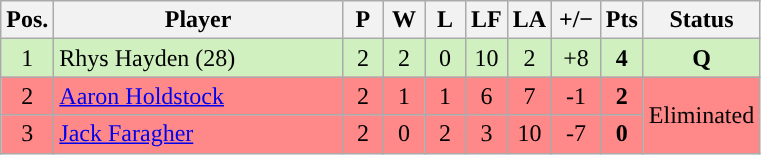<table class="wikitable" style="text-align:center; margin: 1em auto 1em auto, align:left">
<tr>
<th width=20>Pos.</th>
<th width=185>Player</th>
<th width=20>P</th>
<th width=20>W</th>
<th width=20>L</th>
<th width=20>LF</th>
<th width=20>LA</th>
<th width=25>+/−</th>
<th width=20>Pts</th>
<th width=70>Status</th>
</tr>
<tr style="background:#D0F0C0;">
<td>1</td>
<td align=left> Rhys Hayden (28)</td>
<td>2</td>
<td>2</td>
<td>0</td>
<td>10</td>
<td>2</td>
<td>+8</td>
<td><strong>4</strong></td>
<td rowspan=1><strong>Q</strong></td>
</tr>
<tr style="background:#FF8888;">
<td>2</td>
<td align=left> <a href='#'>Aaron Holdstock</a></td>
<td>2</td>
<td>1</td>
<td>1</td>
<td>6</td>
<td>7</td>
<td>-1</td>
<td><strong>2</strong></td>
<td rowspan=2>Eliminated</td>
</tr>
<tr style="background:#FF8888;">
<td>3</td>
<td align=left> <a href='#'>Jack Faragher</a></td>
<td>2</td>
<td>0</td>
<td>2</td>
<td>3</td>
<td>10</td>
<td>-7</td>
<td><strong>0</strong></td>
</tr>
</table>
